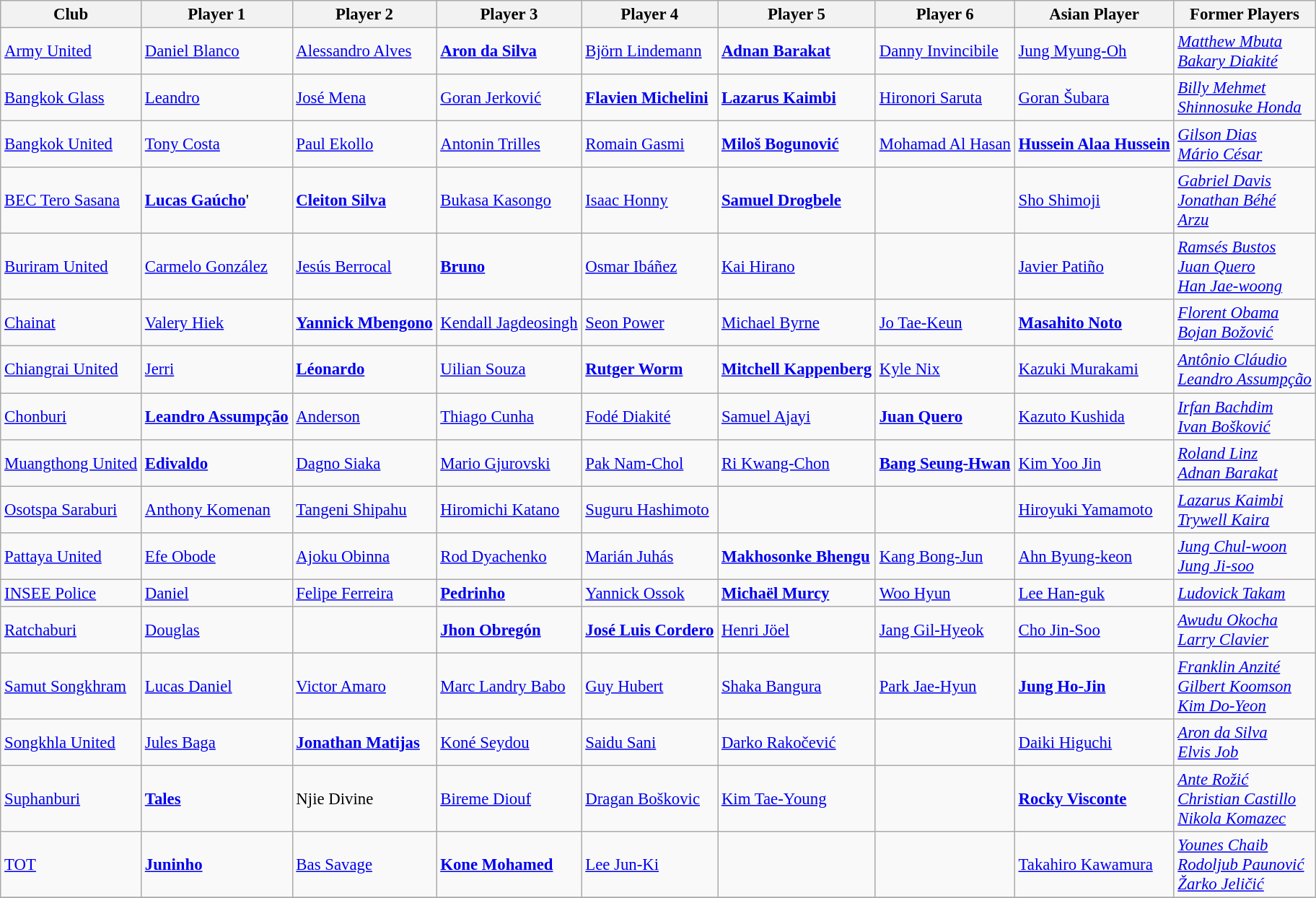<table class="wikitable" style="font-size:95%;">
<tr>
<th>Club</th>
<th>Player 1</th>
<th>Player 2</th>
<th>Player 3</th>
<th>Player 4</th>
<th>Player 5</th>
<th>Player 6</th>
<th>Asian Player</th>
<th>Former Players</th>
</tr>
<tr>
<td><a href='#'>Army United</a></td>
<td> <a href='#'>Daniel Blanco</a></td>
<td> <a href='#'>Alessandro Alves</a></td>
<td> <strong><a href='#'>Aron da Silva</a></strong></td>
<td> <a href='#'>Björn Lindemann</a></td>
<td> <strong><a href='#'>Adnan Barakat</a></strong></td>
<td> <a href='#'>Danny Invincibile</a></td>
<td> <a href='#'>Jung Myung-Oh</a></td>
<td> <em><a href='#'>Matthew Mbuta</a></em> <br>  <em><a href='#'>Bakary Diakité</a></em></td>
</tr>
<tr>
<td><a href='#'>Bangkok Glass</a></td>
<td> <a href='#'>Leandro</a></td>
<td> <a href='#'>José Mena</a></td>
<td> <a href='#'>Goran Jerković</a></td>
<td> <strong><a href='#'>Flavien Michelini</a></strong></td>
<td> <strong><a href='#'>Lazarus Kaimbi</a></strong></td>
<td> <a href='#'>Hironori Saruta</a></td>
<td> <a href='#'>Goran Šubara</a></td>
<td> <em><a href='#'>Billy Mehmet</a></em> <br>  <em><a href='#'>Shinnosuke Honda</a></em></td>
</tr>
<tr>
<td><a href='#'>Bangkok United</a></td>
<td> <a href='#'>Tony Costa</a></td>
<td> <a href='#'>Paul Ekollo</a></td>
<td> <a href='#'>Antonin Trilles</a></td>
<td> <a href='#'>Romain Gasmi</a></td>
<td> <strong><a href='#'>Miloš Bogunović</a></strong></td>
<td> <a href='#'>Mohamad Al Hasan</a></td>
<td> <strong><a href='#'>Hussein Alaa Hussein</a></strong></td>
<td> <em><a href='#'>Gilson Dias</a></em> <br>  <em><a href='#'>Mário César</a></em></td>
</tr>
<tr>
<td><a href='#'>BEC Tero Sasana</a></td>
<td> <strong><a href='#'>Lucas Gaúcho</a></strong>'</td>
<td> <strong><a href='#'>Cleiton Silva</a></strong></td>
<td> <a href='#'>Bukasa Kasongo</a></td>
<td> <a href='#'>Isaac Honny</a></td>
<td> <strong><a href='#'>Samuel Drogbele</a></strong></td>
<td></td>
<td> <a href='#'>Sho Shimoji</a></td>
<td> <em><a href='#'>Gabriel Davis</a></em> <br>  <em><a href='#'>Jonathan Béhé</a></em> <br>  <em><a href='#'>Arzu</a></em></td>
</tr>
<tr>
<td><a href='#'>Buriram United</a></td>
<td> <a href='#'>Carmelo González</a></td>
<td> <a href='#'>Jesús Berrocal</a></td>
<td> <strong><a href='#'>Bruno</a></strong></td>
<td> <a href='#'>Osmar Ibáñez</a></td>
<td> <a href='#'>Kai Hirano</a></td>
<td></td>
<td> <a href='#'>Javier Patiño</a></td>
<td> <em><a href='#'>Ramsés Bustos</a></em> <br>  <em><a href='#'>Juan Quero</a></em> <br>  <em><a href='#'>Han Jae-woong</a></em></td>
</tr>
<tr>
<td><a href='#'>Chainat</a></td>
<td> <a href='#'>Valery Hiek</a></td>
<td> <strong><a href='#'>Yannick Mbengono</a></strong></td>
<td> <a href='#'>Kendall Jagdeosingh</a></td>
<td> <a href='#'>Seon Power</a></td>
<td> <a href='#'>Michael Byrne</a></td>
<td> <a href='#'>Jo Tae-Keun</a></td>
<td> <strong><a href='#'>Masahito Noto</a></strong></td>
<td> <em><a href='#'>Florent Obama</a></em> <br>  <em><a href='#'>Bojan Božović</a></em></td>
</tr>
<tr>
<td><a href='#'>Chiangrai United</a></td>
<td> <a href='#'>Jerri</a></td>
<td> <strong><a href='#'>Léonardo</a></strong></td>
<td> <a href='#'>Uilian Souza</a></td>
<td> <strong><a href='#'>Rutger Worm</a></strong></td>
<td> <strong><a href='#'>Mitchell Kappenberg</a></strong></td>
<td> <a href='#'>Kyle Nix</a></td>
<td> <a href='#'>Kazuki Murakami</a></td>
<td> <em><a href='#'>Antônio Cláudio</a></em> <br>  <em><a href='#'>Leandro Assumpção</a></em></td>
</tr>
<tr>
<td><a href='#'>Chonburi</a></td>
<td> <strong><a href='#'>Leandro Assumpção</a></strong></td>
<td> <a href='#'>Anderson</a></td>
<td> <a href='#'>Thiago Cunha</a></td>
<td> <a href='#'>Fodé Diakité</a></td>
<td> <a href='#'>Samuel Ajayi</a></td>
<td> <strong><a href='#'>Juan Quero</a></strong></td>
<td> <a href='#'>Kazuto Kushida</a></td>
<td> <em><a href='#'>Irfan Bachdim</a></em> <br>  <em><a href='#'>Ivan Bošković</a></em></td>
</tr>
<tr>
<td><a href='#'>Muangthong United</a></td>
<td> <strong><a href='#'>Edivaldo</a></strong></td>
<td> <a href='#'>Dagno Siaka</a></td>
<td> <a href='#'>Mario Gjurovski</a></td>
<td> <a href='#'>Pak Nam-Chol</a></td>
<td> <a href='#'>Ri Kwang-Chon</a></td>
<td> <strong><a href='#'>Bang Seung-Hwan</a></strong></td>
<td> <a href='#'>Kim Yoo Jin</a></td>
<td> <em><a href='#'>Roland Linz</a></em> <br>  <em><a href='#'>Adnan Barakat</a></em></td>
</tr>
<tr>
<td><a href='#'>Osotspa Saraburi</a></td>
<td> <a href='#'>Anthony Komenan</a></td>
<td> <a href='#'>Tangeni Shipahu</a></td>
<td> <a href='#'>Hiromichi Katano</a></td>
<td> <a href='#'>Suguru Hashimoto</a></td>
<td></td>
<td></td>
<td> <a href='#'>Hiroyuki Yamamoto</a></td>
<td> <em><a href='#'>Lazarus Kaimbi</a></em> <br>  <em><a href='#'>Trywell Kaira</a></em></td>
</tr>
<tr>
<td><a href='#'>Pattaya United</a></td>
<td> <a href='#'>Efe Obode</a></td>
<td> <a href='#'>Ajoku Obinna</a></td>
<td> <a href='#'>Rod Dyachenko</a></td>
<td> <a href='#'>Marián Juhás</a></td>
<td> <strong><a href='#'>Makhosonke Bhengu</a></strong></td>
<td> <a href='#'>Kang Bong-Jun</a></td>
<td> <a href='#'>Ahn Byung-keon</a></td>
<td> <em><a href='#'>Jung Chul-woon</a></em> <br>  <em><a href='#'>Jung Ji-soo</a></em></td>
</tr>
<tr>
<td><a href='#'>INSEE Police</a></td>
<td> <a href='#'>Daniel</a></td>
<td> <a href='#'>Felipe Ferreira</a></td>
<td> <strong><a href='#'>Pedrinho</a></strong></td>
<td> <a href='#'>Yannick Ossok</a></td>
<td> <strong><a href='#'>Michaël Murcy</a></strong></td>
<td> <a href='#'>Woo Hyun</a></td>
<td> <a href='#'>Lee Han-guk</a></td>
<td> <em><a href='#'>Ludovick Takam</a></em></td>
</tr>
<tr>
<td><a href='#'>Ratchaburi</a></td>
<td> <a href='#'>Douglas</a></td>
<td></td>
<td> <strong><a href='#'>Jhon Obregón</a></strong></td>
<td> <strong><a href='#'>José Luis Cordero</a></strong></td>
<td> <a href='#'>Henri Jöel</a></td>
<td> <a href='#'>Jang Gil-Hyeok</a></td>
<td><a href='#'>Cho Jin-Soo</a></td>
<td> <em><a href='#'>Awudu Okocha</a></em> <br>  <em><a href='#'>Larry Clavier</a></em></td>
</tr>
<tr>
<td><a href='#'>Samut Songkhram</a></td>
<td> <a href='#'>Lucas Daniel</a></td>
<td> <a href='#'>Victor Amaro</a></td>
<td> <a href='#'>Marc Landry Babo</a></td>
<td> <a href='#'>Guy Hubert</a></td>
<td> <a href='#'>Shaka Bangura</a></td>
<td> <a href='#'>Park Jae-Hyun</a></td>
<td> <strong><a href='#'>Jung Ho-Jin</a></strong></td>
<td> <em><a href='#'>Franklin Anzité</a></em> <br>  <em><a href='#'>Gilbert Koomson</a></em> <br>  <em><a href='#'>Kim Do-Yeon</a></em></td>
</tr>
<tr>
<td><a href='#'>Songkhla United</a></td>
<td> <a href='#'>Jules Baga</a></td>
<td> <strong><a href='#'>Jonathan Matijas</a></strong></td>
<td> <a href='#'>Koné Seydou</a></td>
<td> <a href='#'>Saidu Sani</a></td>
<td> <a href='#'>Darko Rakočević</a></td>
<td></td>
<td> <a href='#'>Daiki Higuchi</a></td>
<td> <em><a href='#'>Aron da Silva</a></em> <br>  <em><a href='#'>Elvis Job</a></em></td>
</tr>
<tr>
<td><a href='#'>Suphanburi</a></td>
<td> <strong><a href='#'>Tales</a></strong></td>
<td> Njie Divine</td>
<td> <a href='#'>Bireme Diouf</a></td>
<td> <a href='#'>Dragan Boškovic</a></td>
<td> <a href='#'>Kim Tae-Young</a></td>
<td></td>
<td> <strong><a href='#'>Rocky Visconte</a></strong></td>
<td> <em><a href='#'>Ante Rožić</a></em> <br>  <em><a href='#'>Christian Castillo</a></em> <br>  <em><a href='#'>Nikola Komazec</a></em></td>
</tr>
<tr>
<td><a href='#'>TOT</a></td>
<td> <strong><a href='#'>Juninho</a></strong></td>
<td> <a href='#'>Bas Savage</a></td>
<td> <strong><a href='#'>Kone Mohamed</a></strong></td>
<td> <a href='#'>Lee Jun-Ki</a></td>
<td></td>
<td></td>
<td> <a href='#'>Takahiro Kawamura</a></td>
<td> <em><a href='#'>Younes Chaib</a></em> <br>  <em><a href='#'>Rodoljub Paunović</a></em> <br>  <em><a href='#'>Žarko Jeličić</a></em></td>
</tr>
<tr>
</tr>
</table>
